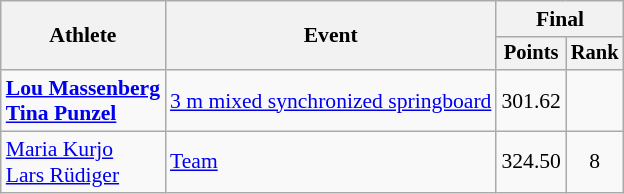<table class=wikitable style="font-size:90%;">
<tr>
<th rowspan="2">Athlete</th>
<th rowspan="2">Event</th>
<th colspan="2">Final</th>
</tr>
<tr style="font-size:95%">
<th>Points</th>
<th>Rank</th>
</tr>
<tr align=center>
<td align=left><strong><a href='#'>Lou Massenberg</a><br><a href='#'>Tina Punzel</a></strong></td>
<td align=left><a href='#'>3 m mixed synchronized springboard</a></td>
<td>301.62</td>
<td></td>
</tr>
<tr align=center>
<td align=left><a href='#'>Maria Kurjo</a><br><a href='#'>Lars Rüdiger</a></td>
<td align=left><a href='#'>Team</a></td>
<td>324.50</td>
<td>8</td>
</tr>
</table>
